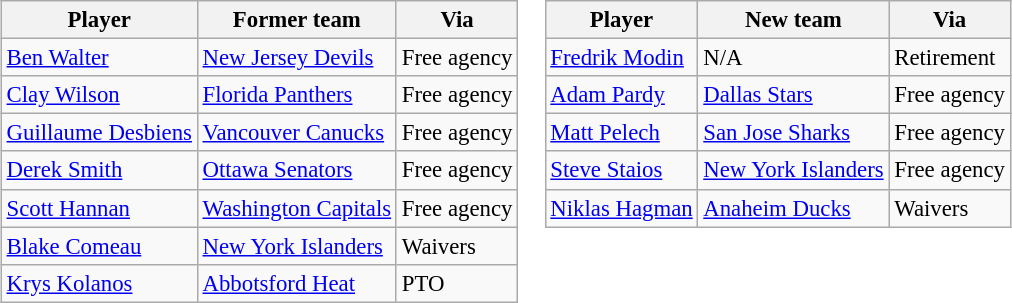<table cellspacing="0">
<tr>
<td valign="top"><br><table class="wikitable" style="font-size: 95%">
<tr>
<th>Player</th>
<th>Former team</th>
<th>Via</th>
</tr>
<tr>
<td><a href='#'>Ben Walter</a></td>
<td><a href='#'>New Jersey Devils</a></td>
<td>Free agency</td>
</tr>
<tr>
<td><a href='#'>Clay Wilson</a></td>
<td><a href='#'>Florida Panthers</a></td>
<td>Free agency</td>
</tr>
<tr>
<td><a href='#'>Guillaume Desbiens</a></td>
<td><a href='#'>Vancouver Canucks</a></td>
<td>Free agency</td>
</tr>
<tr>
<td><a href='#'>Derek Smith</a></td>
<td><a href='#'>Ottawa Senators</a></td>
<td>Free agency</td>
</tr>
<tr>
<td><a href='#'>Scott Hannan</a></td>
<td><a href='#'>Washington Capitals</a></td>
<td>Free agency</td>
</tr>
<tr>
<td><a href='#'>Blake Comeau</a></td>
<td><a href='#'>New York Islanders</a></td>
<td>Waivers</td>
</tr>
<tr>
<td><a href='#'>Krys Kolanos</a></td>
<td><a href='#'>Abbotsford Heat</a></td>
<td>PTO</td>
</tr>
</table>
</td>
<td valign="top"><br><table class="wikitable" style="font-size: 95%">
<tr>
<th>Player</th>
<th>New team</th>
<th>Via</th>
</tr>
<tr>
<td><a href='#'>Fredrik Modin</a></td>
<td>N/A</td>
<td>Retirement</td>
</tr>
<tr>
<td><a href='#'>Adam Pardy</a></td>
<td><a href='#'>Dallas Stars</a></td>
<td>Free agency</td>
</tr>
<tr>
<td><a href='#'>Matt Pelech</a></td>
<td><a href='#'>San Jose Sharks</a></td>
<td>Free agency</td>
</tr>
<tr>
<td><a href='#'>Steve Staios</a></td>
<td><a href='#'>New York Islanders</a></td>
<td>Free agency</td>
</tr>
<tr>
<td><a href='#'>Niklas Hagman</a></td>
<td><a href='#'>Anaheim Ducks</a></td>
<td>Waivers</td>
</tr>
</table>
</td>
</tr>
</table>
